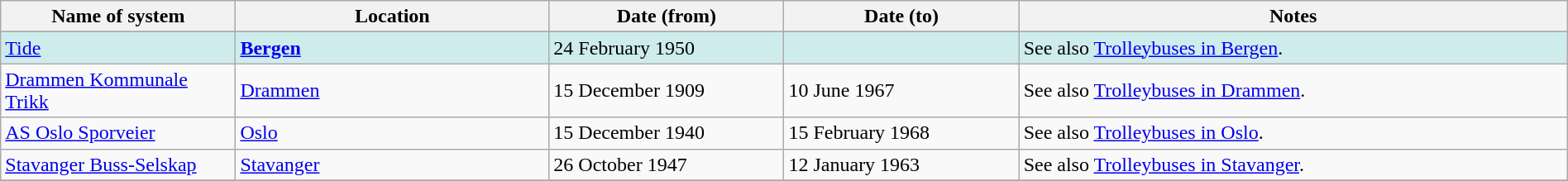<table class="wikitable" width=100%>
<tr>
<th width=15%>Name of system</th>
<th width=20%>Location</th>
<th width=15%>Date (from)</th>
<th width=15%>Date (to)</th>
<th width=35%>Notes</th>
</tr>
<tr>
</tr>
<tr style="background:#CFECEC">
<td><a href='#'>Tide</a></td>
<td><strong><a href='#'>Bergen</a></strong></td>
<td>24 February 1950</td>
<td> </td>
<td> See also <a href='#'>Trolleybuses in Bergen</a>.</td>
</tr>
<tr>
<td><a href='#'>Drammen Kommunale Trikk</a></td>
<td><a href='#'>Drammen</a></td>
<td>15 December 1909</td>
<td>10 June 1967</td>
<td> See also <a href='#'>Trolleybuses in Drammen</a>.</td>
</tr>
<tr>
<td><a href='#'>AS Oslo Sporveier</a></td>
<td><a href='#'>Oslo</a></td>
<td>15 December 1940</td>
<td>15 February 1968</td>
<td> See also <a href='#'>Trolleybuses in Oslo</a>.</td>
</tr>
<tr>
<td><a href='#'>Stavanger Buss-Selskap</a></td>
<td><a href='#'>Stavanger</a></td>
<td>26 October 1947</td>
<td>12 January 1963</td>
<td> See also <a href='#'>Trolleybuses in Stavanger</a>.</td>
</tr>
<tr>
</tr>
</table>
